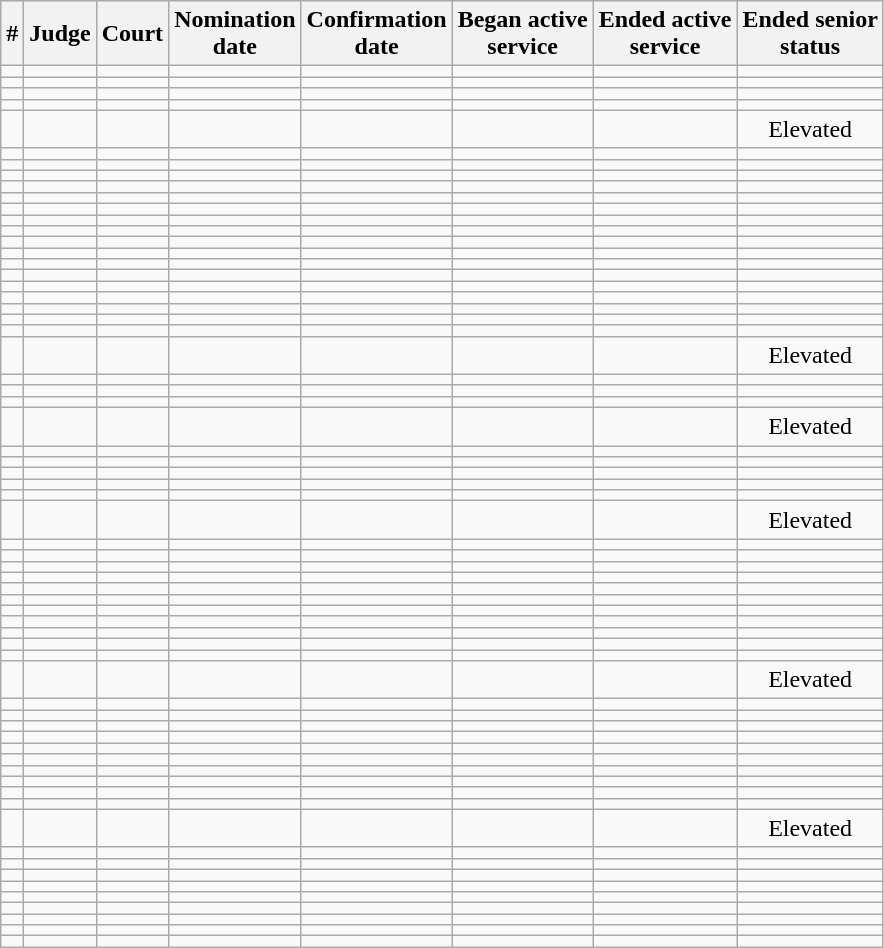<table class="sortable wikitable">
<tr bgcolor="#ececec">
<th>#</th>
<th>Judge</th>
<th>Court<br></th>
<th>Nomination<br>date</th>
<th>Confirmation<br>date</th>
<th>Began active<br>service</th>
<th>Ended active<br>service</th>
<th>Ended senior<br>status</th>
</tr>
<tr>
<td></td>
<td></td>
<td></td>
<td></td>
<td></td>
<td></td>
<td></td>
<td></td>
</tr>
<tr>
<td></td>
<td></td>
<td></td>
<td></td>
<td></td>
<td></td>
<td></td>
<td></td>
</tr>
<tr>
<td></td>
<td></td>
<td></td>
<td></td>
<td></td>
<td></td>
<td></td>
<td align="center"></td>
</tr>
<tr>
<td></td>
<td></td>
<td></td>
<td></td>
<td></td>
<td></td>
<td></td>
<td align="center"></td>
</tr>
<tr>
<td></td>
<td></td>
<td></td>
<td></td>
<td></td>
<td></td>
<td></td>
<td align="center">Elevated</td>
</tr>
<tr>
<td></td>
<td></td>
<td></td>
<td></td>
<td></td>
<td></td>
<td></td>
<td align="center"></td>
</tr>
<tr>
<td></td>
<td></td>
<td></td>
<td></td>
<td></td>
<td></td>
<td></td>
<td align="center"></td>
</tr>
<tr>
<td></td>
<td></td>
<td></td>
<td></td>
<td></td>
<td></td>
<td></td>
<td></td>
</tr>
<tr>
<td></td>
<td></td>
<td></td>
<td></td>
<td></td>
<td></td>
<td></td>
<td></td>
</tr>
<tr>
<td></td>
<td></td>
<td></td>
<td></td>
<td></td>
<td></td>
<td></td>
<td align="center"></td>
</tr>
<tr>
<td></td>
<td></td>
<td></td>
<td></td>
<td></td>
<td></td>
<td></td>
<td></td>
</tr>
<tr>
<td></td>
<td></td>
<td></td>
<td></td>
<td></td>
<td></td>
<td></td>
<td></td>
</tr>
<tr>
<td></td>
<td></td>
<td></td>
<td></td>
<td></td>
<td></td>
<td></td>
<td></td>
</tr>
<tr>
<td></td>
<td></td>
<td></td>
<td></td>
<td></td>
<td></td>
<td></td>
<td></td>
</tr>
<tr>
<td></td>
<td></td>
<td></td>
<td></td>
<td></td>
<td></td>
<td></td>
<td align="center"></td>
</tr>
<tr>
<td></td>
<td></td>
<td></td>
<td></td>
<td></td>
<td></td>
<td></td>
<td></td>
</tr>
<tr>
<td></td>
<td></td>
<td></td>
<td></td>
<td></td>
<td></td>
<td></td>
<td align="center"></td>
</tr>
<tr>
<td></td>
<td></td>
<td></td>
<td></td>
<td></td>
<td></td>
<td></td>
<td align="center"></td>
</tr>
<tr>
<td></td>
<td></td>
<td></td>
<td></td>
<td></td>
<td></td>
<td></td>
<td align="center"></td>
</tr>
<tr>
<td></td>
<td></td>
<td></td>
<td></td>
<td></td>
<td></td>
<td></td>
<td align="center"></td>
</tr>
<tr>
<td></td>
<td></td>
<td></td>
<td></td>
<td></td>
<td></td>
<td></td>
<td></td>
</tr>
<tr>
<td></td>
<td></td>
<td></td>
<td></td>
<td></td>
<td></td>
<td></td>
<td></td>
</tr>
<tr>
<td></td>
<td></td>
<td></td>
<td></td>
<td></td>
<td></td>
<td></td>
<td align="center">Elevated</td>
</tr>
<tr>
<td></td>
<td></td>
<td></td>
<td></td>
<td></td>
<td></td>
<td></td>
<td align="center"></td>
</tr>
<tr>
<td></td>
<td></td>
<td></td>
<td></td>
<td></td>
<td></td>
<td></td>
<td align="center"></td>
</tr>
<tr>
<td></td>
<td></td>
<td></td>
<td></td>
<td></td>
<td></td>
<td></td>
<td align="center"></td>
</tr>
<tr>
<td></td>
<td></td>
<td></td>
<td></td>
<td></td>
<td></td>
<td></td>
<td align="center">Elevated</td>
</tr>
<tr>
<td></td>
<td></td>
<td></td>
<td></td>
<td></td>
<td></td>
<td></td>
<td align="center"></td>
</tr>
<tr>
<td></td>
<td></td>
<td></td>
<td></td>
<td></td>
<td></td>
<td></td>
<td align="center"></td>
</tr>
<tr>
<td></td>
<td></td>
<td></td>
<td></td>
<td></td>
<td></td>
<td></td>
<td align="center"></td>
</tr>
<tr>
<td></td>
<td></td>
<td></td>
<td></td>
<td></td>
<td></td>
<td></td>
<td align="center"></td>
</tr>
<tr>
<td></td>
<td></td>
<td></td>
<td></td>
<td align="center"></td>
<td></td>
<td></td>
<td align="center"></td>
</tr>
<tr>
<td></td>
<td></td>
<td></td>
<td></td>
<td align="center"></td>
<td></td>
<td></td>
<td align="center">Elevated</td>
</tr>
<tr>
<td></td>
<td></td>
<td></td>
<td></td>
<td></td>
<td></td>
<td></td>
<td></td>
</tr>
<tr>
<td></td>
<td></td>
<td></td>
<td></td>
<td></td>
<td></td>
<td></td>
<td align="center"></td>
</tr>
<tr>
<td></td>
<td></td>
<td></td>
<td></td>
<td></td>
<td></td>
<td></td>
<td></td>
</tr>
<tr>
<td></td>
<td></td>
<td></td>
<td></td>
<td></td>
<td></td>
<td></td>
<td></td>
</tr>
<tr>
<td></td>
<td></td>
<td></td>
<td></td>
<td></td>
<td></td>
<td></td>
<td align="center"></td>
</tr>
<tr>
<td></td>
<td></td>
<td></td>
<td></td>
<td></td>
<td></td>
<td></td>
<td></td>
</tr>
<tr>
<td></td>
<td></td>
<td></td>
<td></td>
<td></td>
<td></td>
<td></td>
<td align="center"></td>
</tr>
<tr>
<td></td>
<td></td>
<td></td>
<td></td>
<td></td>
<td></td>
<td></td>
<td align="center"></td>
</tr>
<tr>
<td></td>
<td></td>
<td></td>
<td></td>
<td></td>
<td></td>
<td></td>
<td align="center"></td>
</tr>
<tr>
<td></td>
<td></td>
<td></td>
<td></td>
<td></td>
<td></td>
<td></td>
<td align="center"></td>
</tr>
<tr>
<td></td>
<td></td>
<td></td>
<td></td>
<td></td>
<td></td>
<td></td>
<td></td>
</tr>
<tr>
<td></td>
<td></td>
<td></td>
<td></td>
<td></td>
<td></td>
<td></td>
<td align="center">Elevated</td>
</tr>
<tr>
<td></td>
<td></td>
<td></td>
<td></td>
<td></td>
<td></td>
<td></td>
<td></td>
</tr>
<tr>
<td></td>
<td></td>
<td></td>
<td></td>
<td></td>
<td></td>
<td></td>
<td align="center"></td>
</tr>
<tr>
<td></td>
<td></td>
<td></td>
<td></td>
<td></td>
<td></td>
<td></td>
<td align="center"></td>
</tr>
<tr>
<td></td>
<td></td>
<td></td>
<td></td>
<td></td>
<td></td>
<td></td>
<td align="center"></td>
</tr>
<tr>
<td></td>
<td></td>
<td></td>
<td></td>
<td></td>
<td></td>
<td></td>
<td></td>
</tr>
<tr>
<td></td>
<td></td>
<td></td>
<td></td>
<td></td>
<td></td>
<td></td>
<td align="center"></td>
</tr>
<tr>
<td></td>
<td></td>
<td></td>
<td></td>
<td></td>
<td></td>
<td></td>
<td></td>
</tr>
<tr>
<td></td>
<td></td>
<td></td>
<td></td>
<td></td>
<td></td>
<td></td>
<td></td>
</tr>
<tr>
<td></td>
<td></td>
<td></td>
<td></td>
<td></td>
<td></td>
<td></td>
<td></td>
</tr>
<tr>
<td></td>
<td></td>
<td></td>
<td></td>
<td></td>
<td></td>
<td></td>
<td></td>
</tr>
<tr>
<td></td>
<td></td>
<td></td>
<td></td>
<td></td>
<td></td>
<td></td>
<td align="center">Elevated</td>
</tr>
<tr>
<td></td>
<td></td>
<td></td>
<td></td>
<td></td>
<td></td>
<td></td>
<td align="center"></td>
</tr>
<tr>
<td></td>
<td></td>
<td></td>
<td></td>
<td></td>
<td></td>
<td></td>
<td align="center"></td>
</tr>
<tr>
<td></td>
<td></td>
<td></td>
<td></td>
<td></td>
<td></td>
<td></td>
<td align="center"></td>
</tr>
<tr>
<td></td>
<td></td>
<td></td>
<td></td>
<td></td>
<td></td>
<td></td>
<td align="center"></td>
</tr>
<tr>
<td></td>
<td></td>
<td></td>
<td></td>
<td></td>
<td></td>
<td></td>
<td></td>
</tr>
<tr>
<td></td>
<td></td>
<td></td>
<td></td>
<td></td>
<td></td>
<td></td>
<td></td>
</tr>
<tr>
<td></td>
<td></td>
<td></td>
<td></td>
<td></td>
<td></td>
<td></td>
<td align="center"></td>
</tr>
<tr>
<td></td>
<td></td>
<td></td>
<td></td>
<td></td>
<td></td>
<td></td>
<td></td>
</tr>
<tr>
<td></td>
<td></td>
<td></td>
<td></td>
<td></td>
<td></td>
<td></td>
<td align="center"></td>
</tr>
</table>
